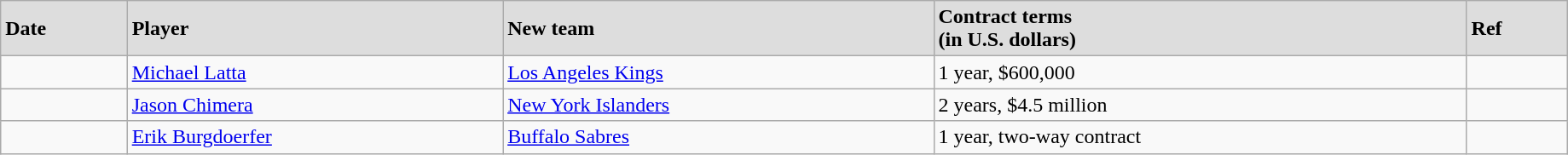<table class="wikitable" width=97%>
<tr style="background:#ddd;">
<td><strong>Date</strong></td>
<td><strong>Player</strong></td>
<td><strong>New team</strong></td>
<td><strong>Contract terms</strong><br><strong>(in U.S. dollars)</strong></td>
<td><strong>Ref</strong></td>
</tr>
<tr>
<td></td>
<td><a href='#'>Michael Latta</a></td>
<td><a href='#'>Los Angeles Kings</a></td>
<td>1 year, $600,000</td>
<td></td>
</tr>
<tr>
<td></td>
<td><a href='#'>Jason Chimera</a></td>
<td><a href='#'>New York Islanders</a></td>
<td>2 years, $4.5 million</td>
<td></td>
</tr>
<tr>
<td></td>
<td><a href='#'>Erik Burgdoerfer</a></td>
<td><a href='#'>Buffalo Sabres</a></td>
<td>1 year, two-way contract</td>
<td></td>
</tr>
</table>
